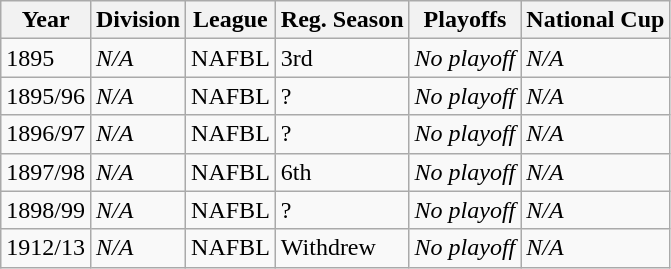<table class="wikitable">
<tr>
<th>Year</th>
<th>Division</th>
<th>League</th>
<th>Reg. Season</th>
<th>Playoffs</th>
<th>National Cup</th>
</tr>
<tr>
<td>1895</td>
<td><em>N/A</em></td>
<td>NAFBL</td>
<td>3rd</td>
<td><em>No playoff</em></td>
<td><em>N/A</em></td>
</tr>
<tr>
<td>1895/96</td>
<td><em>N/A</em></td>
<td>NAFBL</td>
<td>?</td>
<td><em>No playoff</em></td>
<td><em>N/A</em></td>
</tr>
<tr>
<td>1896/97</td>
<td><em>N/A</em></td>
<td>NAFBL</td>
<td>?</td>
<td><em>No playoff</em></td>
<td><em>N/A</em></td>
</tr>
<tr>
<td>1897/98</td>
<td><em>N/A</em></td>
<td>NAFBL</td>
<td>6th</td>
<td><em>No playoff</em></td>
<td><em>N/A</em></td>
</tr>
<tr>
<td>1898/99</td>
<td><em>N/A</em></td>
<td>NAFBL</td>
<td>?</td>
<td><em>No playoff</em></td>
<td><em>N/A</em></td>
</tr>
<tr>
<td>1912/13</td>
<td><em>N/A</em></td>
<td>NAFBL</td>
<td>Withdrew</td>
<td><em>No playoff</em></td>
<td><em>N/A</em></td>
</tr>
</table>
